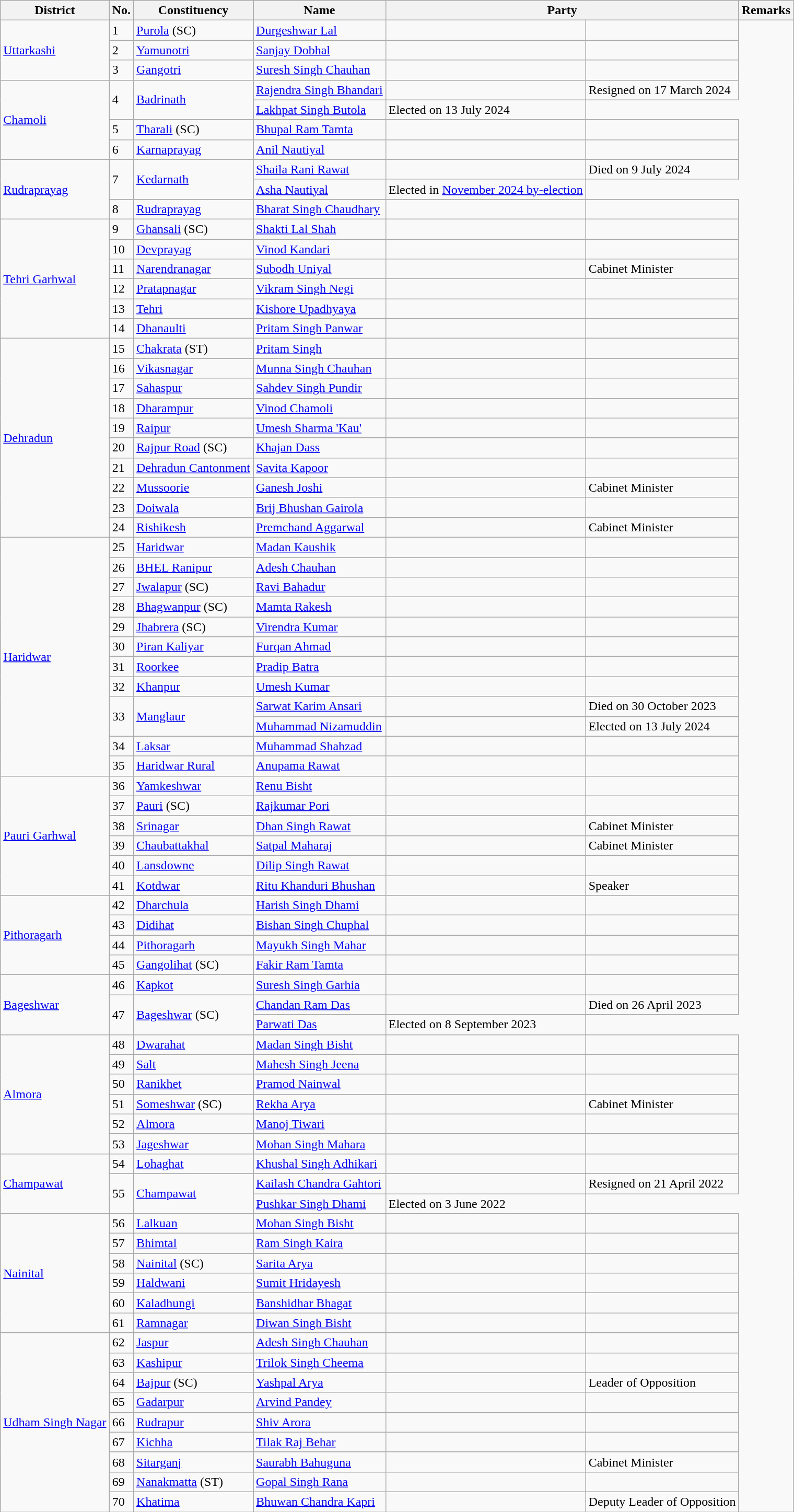<table class="wikitable sortable">
<tr>
<th>District</th>
<th>No.</th>
<th>Constituency</th>
<th>Name</th>
<th colspan="2">Party</th>
<th>Remarks</th>
</tr>
<tr>
<td rowspan="3"><a href='#'>Uttarkashi</a></td>
<td>1</td>
<td><a href='#'>Purola</a> (SC)</td>
<td><a href='#'>Durgeshwar Lal</a></td>
<td></td>
<td></td>
</tr>
<tr>
<td>2</td>
<td><a href='#'>Yamunotri</a></td>
<td><a href='#'>Sanjay Dobhal</a></td>
<td></td>
<td></td>
</tr>
<tr>
<td>3</td>
<td><a href='#'>Gangotri</a></td>
<td><a href='#'>Suresh Singh Chauhan</a></td>
<td></td>
<td></td>
</tr>
<tr>
<td rowspan="4"><a href='#'>Chamoli</a></td>
<td rowspan=2>4</td>
<td rowspan=2><a href='#'>Badrinath</a></td>
<td><a href='#'>Rajendra Singh Bhandari</a></td>
<td></td>
<td>Resigned on 17 March 2024</td>
</tr>
<tr>
<td><a href='#'>Lakhpat Singh Butola</a></td>
<td>Elected on 13 July 2024</td>
</tr>
<tr>
<td>5</td>
<td><a href='#'>Tharali</a> (SC)</td>
<td><a href='#'>Bhupal Ram Tamta</a></td>
<td></td>
<td></td>
</tr>
<tr>
<td>6</td>
<td><a href='#'>Karnaprayag</a></td>
<td><a href='#'>Anil Nautiyal</a></td>
<td></td>
<td></td>
</tr>
<tr>
<td rowspan="3"><a href='#'>Rudraprayag</a></td>
<td rowspan=2>7</td>
<td rowspan=2><a href='#'>Kedarnath</a></td>
<td><a href='#'>Shaila Rani Rawat</a></td>
<td></td>
<td>Died on 9 July 2024</td>
</tr>
<tr>
<td><a href='#'>Asha Nautiyal</a></td>
<td>Elected in <a href='#'>November 2024 by-election</a></td>
</tr>
<tr>
<td>8</td>
<td><a href='#'>Rudraprayag</a></td>
<td><a href='#'>Bharat Singh Chaudhary</a></td>
<td></td>
<td></td>
</tr>
<tr>
<td rowspan="6"><a href='#'>Tehri Garhwal</a></td>
<td>9</td>
<td><a href='#'>Ghansali</a> (SC)</td>
<td><a href='#'>Shakti Lal Shah</a></td>
<td></td>
<td></td>
</tr>
<tr>
<td>10</td>
<td><a href='#'>Devprayag</a></td>
<td><a href='#'>Vinod Kandari</a></td>
<td></td>
<td></td>
</tr>
<tr>
<td>11</td>
<td><a href='#'>Narendranagar</a></td>
<td><a href='#'>Subodh Uniyal</a></td>
<td></td>
<td>Cabinet Minister</td>
</tr>
<tr>
<td>12</td>
<td><a href='#'>Pratapnagar</a></td>
<td><a href='#'>Vikram Singh Negi</a></td>
<td></td>
<td></td>
</tr>
<tr>
<td>13</td>
<td><a href='#'>Tehri</a></td>
<td><a href='#'>Kishore Upadhyaya</a></td>
<td></td>
<td></td>
</tr>
<tr>
<td>14</td>
<td><a href='#'>Dhanaulti</a></td>
<td><a href='#'>Pritam Singh Panwar</a></td>
<td></td>
<td></td>
</tr>
<tr>
<td rowspan="10"><a href='#'>Dehradun</a></td>
<td>15</td>
<td><a href='#'>Chakrata</a> (ST)</td>
<td><a href='#'>Pritam Singh</a></td>
<td></td>
<td></td>
</tr>
<tr>
<td>16</td>
<td><a href='#'>Vikasnagar</a></td>
<td><a href='#'>Munna Singh Chauhan</a></td>
<td></td>
<td></td>
</tr>
<tr>
<td>17</td>
<td><a href='#'>Sahaspur</a></td>
<td><a href='#'>Sahdev Singh Pundir</a></td>
<td></td>
<td></td>
</tr>
<tr>
<td>18</td>
<td><a href='#'>Dharampur</a></td>
<td><a href='#'>Vinod Chamoli</a></td>
<td></td>
<td></td>
</tr>
<tr>
<td>19</td>
<td><a href='#'>Raipur</a></td>
<td><a href='#'>Umesh Sharma 'Kau'</a></td>
<td></td>
<td></td>
</tr>
<tr>
<td>20</td>
<td><a href='#'>Rajpur Road</a> (SC)</td>
<td><a href='#'>Khajan Dass</a></td>
<td></td>
<td></td>
</tr>
<tr>
<td>21</td>
<td><a href='#'>Dehradun Cantonment</a></td>
<td><a href='#'>Savita Kapoor</a></td>
<td></td>
<td></td>
</tr>
<tr>
<td>22</td>
<td><a href='#'>Mussoorie</a></td>
<td><a href='#'>Ganesh Joshi</a></td>
<td></td>
<td>Cabinet Minister</td>
</tr>
<tr>
<td>23</td>
<td><a href='#'>Doiwala</a></td>
<td><a href='#'>Brij Bhushan Gairola</a></td>
<td></td>
<td></td>
</tr>
<tr>
<td>24</td>
<td><a href='#'>Rishikesh</a></td>
<td><a href='#'>Premchand Aggarwal</a></td>
<td></td>
<td>Cabinet Minister</td>
</tr>
<tr>
<td rowspan="12"><a href='#'>Haridwar</a></td>
<td>25</td>
<td><a href='#'>Haridwar</a></td>
<td><a href='#'>Madan Kaushik</a></td>
<td></td>
<td></td>
</tr>
<tr>
<td>26</td>
<td><a href='#'>BHEL Ranipur</a></td>
<td><a href='#'>Adesh Chauhan</a></td>
<td></td>
<td></td>
</tr>
<tr>
<td>27</td>
<td><a href='#'>Jwalapur</a> (SC)</td>
<td><a href='#'>Ravi Bahadur</a></td>
<td></td>
<td></td>
</tr>
<tr>
<td>28</td>
<td><a href='#'>Bhagwanpur</a> (SC)</td>
<td><a href='#'>Mamta Rakesh</a></td>
<td></td>
<td></td>
</tr>
<tr>
<td>29</td>
<td><a href='#'>Jhabrera</a> (SC)</td>
<td><a href='#'>Virendra Kumar</a></td>
<td></td>
<td></td>
</tr>
<tr>
<td>30</td>
<td><a href='#'>Piran Kaliyar</a></td>
<td><a href='#'>Furqan Ahmad</a></td>
<td></td>
<td></td>
</tr>
<tr>
<td>31</td>
<td><a href='#'>Roorkee</a></td>
<td><a href='#'>Pradip Batra</a></td>
<td></td>
<td></td>
</tr>
<tr>
<td>32</td>
<td><a href='#'>Khanpur</a></td>
<td><a href='#'>Umesh Kumar</a></td>
<td></td>
<td></td>
</tr>
<tr>
<td rowspan=2>33</td>
<td rowspan=2><a href='#'>Manglaur</a></td>
<td><a href='#'>Sarwat Karim Ansari</a></td>
<td></td>
<td>Died on 30 October 2023</td>
</tr>
<tr>
<td><a href='#'>Muhammad Nizamuddin</a></td>
<td></td>
<td>Elected on 13 July 2024</td>
</tr>
<tr>
<td>34</td>
<td><a href='#'>Laksar</a></td>
<td><a href='#'>Muhammad Shahzad</a></td>
<td></td>
<td></td>
</tr>
<tr>
<td>35</td>
<td><a href='#'>Haridwar Rural</a></td>
<td><a href='#'>Anupama Rawat</a></td>
<td></td>
<td></td>
</tr>
<tr>
<td rowspan="6"><a href='#'>Pauri Garhwal</a></td>
<td>36</td>
<td><a href='#'>Yamkeshwar</a></td>
<td><a href='#'>Renu Bisht</a></td>
<td></td>
<td></td>
</tr>
<tr>
<td>37</td>
<td><a href='#'>Pauri</a> (SC)</td>
<td><a href='#'>Rajkumar Pori</a></td>
<td></td>
<td></td>
</tr>
<tr>
<td>38</td>
<td><a href='#'>Srinagar</a></td>
<td><a href='#'>Dhan Singh Rawat</a></td>
<td></td>
<td>Cabinet Minister</td>
</tr>
<tr>
<td>39</td>
<td><a href='#'>Chaubattakhal</a></td>
<td><a href='#'>Satpal Maharaj</a></td>
<td></td>
<td>Cabinet Minister</td>
</tr>
<tr>
<td>40</td>
<td><a href='#'>Lansdowne</a></td>
<td><a href='#'>Dilip Singh Rawat</a></td>
<td></td>
<td></td>
</tr>
<tr>
<td>41</td>
<td><a href='#'>Kotdwar</a></td>
<td><a href='#'>Ritu Khanduri Bhushan</a></td>
<td></td>
<td>Speaker</td>
</tr>
<tr>
<td rowspan="4"><a href='#'>Pithoragarh</a></td>
<td>42</td>
<td><a href='#'>Dharchula</a></td>
<td><a href='#'>Harish Singh Dhami</a></td>
<td></td>
<td></td>
</tr>
<tr>
<td>43</td>
<td><a href='#'>Didihat</a></td>
<td><a href='#'>Bishan Singh Chuphal</a></td>
<td></td>
<td></td>
</tr>
<tr>
<td>44</td>
<td><a href='#'>Pithoragarh</a></td>
<td><a href='#'>Mayukh Singh Mahar</a></td>
<td></td>
<td></td>
</tr>
<tr>
<td>45</td>
<td><a href='#'>Gangolihat</a> (SC)</td>
<td><a href='#'>Fakir Ram Tamta</a></td>
<td></td>
<td></td>
</tr>
<tr>
<td rowspan="3"><a href='#'>Bageshwar</a></td>
<td>46</td>
<td><a href='#'>Kapkot</a></td>
<td><a href='#'>Suresh Singh Garhia</a></td>
<td></td>
<td></td>
</tr>
<tr>
<td rowspan=2>47</td>
<td rowspan=2><a href='#'>Bageshwar</a> (SC)</td>
<td><a href='#'>Chandan Ram Das</a></td>
<td></td>
<td>Died on 26 April 2023</td>
</tr>
<tr>
<td><a href='#'>Parwati Das</a></td>
<td>Elected on 8 September 2023</td>
</tr>
<tr>
<td rowspan="6"><a href='#'>Almora</a></td>
<td>48</td>
<td><a href='#'>Dwarahat</a></td>
<td><a href='#'>Madan Singh Bisht</a></td>
<td></td>
<td></td>
</tr>
<tr>
<td>49</td>
<td><a href='#'>Salt</a></td>
<td><a href='#'>Mahesh Singh Jeena</a></td>
<td></td>
<td></td>
</tr>
<tr>
<td>50</td>
<td><a href='#'>Ranikhet</a></td>
<td><a href='#'>Pramod Nainwal</a></td>
<td></td>
<td></td>
</tr>
<tr>
<td>51</td>
<td><a href='#'>Someshwar</a> (SC)</td>
<td><a href='#'>Rekha Arya</a></td>
<td></td>
<td>Cabinet Minister</td>
</tr>
<tr>
<td>52</td>
<td><a href='#'>Almora</a></td>
<td><a href='#'>Manoj Tiwari</a></td>
<td></td>
<td></td>
</tr>
<tr>
<td>53</td>
<td><a href='#'>Jageshwar</a></td>
<td><a href='#'>Mohan Singh Mahara</a></td>
<td></td>
<td></td>
</tr>
<tr>
<td rowspan="3"><a href='#'>Champawat</a></td>
<td>54</td>
<td><a href='#'>Lohaghat</a></td>
<td><a href='#'>Khushal Singh Adhikari</a></td>
<td></td>
<td></td>
</tr>
<tr>
<td rowspan=2>55</td>
<td rowspan=2><a href='#'>Champawat</a></td>
<td><a href='#'>Kailash Chandra Gahtori</a></td>
<td></td>
<td>Resigned on 21 April 2022</td>
</tr>
<tr>
<td><a href='#'>Pushkar Singh Dhami</a></td>
<td>Elected on 3 June 2022</td>
</tr>
<tr>
<td rowspan="6"><a href='#'>Nainital</a></td>
<td>56</td>
<td><a href='#'>Lalkuan</a></td>
<td><a href='#'>Mohan Singh Bisht</a></td>
<td></td>
<td></td>
</tr>
<tr>
<td>57</td>
<td><a href='#'>Bhimtal</a></td>
<td><a href='#'>Ram Singh Kaira</a></td>
<td></td>
<td></td>
</tr>
<tr>
<td>58</td>
<td><a href='#'>Nainital</a> (SC)</td>
<td><a href='#'>Sarita Arya</a></td>
<td></td>
<td></td>
</tr>
<tr>
<td>59</td>
<td><a href='#'>Haldwani</a></td>
<td><a href='#'>Sumit Hridayesh</a></td>
<td></td>
<td></td>
</tr>
<tr>
<td>60</td>
<td><a href='#'>Kaladhungi</a></td>
<td><a href='#'>Banshidhar Bhagat</a></td>
<td></td>
<td></td>
</tr>
<tr>
<td>61</td>
<td><a href='#'>Ramnagar</a></td>
<td><a href='#'>Diwan Singh Bisht</a></td>
<td></td>
<td></td>
</tr>
<tr>
<td rowspan="9"><a href='#'>Udham Singh Nagar</a></td>
<td>62</td>
<td><a href='#'>Jaspur</a></td>
<td><a href='#'>Adesh Singh Chauhan</a></td>
<td></td>
<td></td>
</tr>
<tr>
<td>63</td>
<td><a href='#'>Kashipur</a></td>
<td><a href='#'>Trilok Singh Cheema</a></td>
<td></td>
<td></td>
</tr>
<tr>
<td>64</td>
<td><a href='#'>Bajpur</a> (SC)</td>
<td><a href='#'>Yashpal Arya</a></td>
<td></td>
<td>Leader of Opposition</td>
</tr>
<tr>
<td>65</td>
<td><a href='#'>Gadarpur</a></td>
<td><a href='#'>Arvind Pandey</a></td>
<td></td>
<td></td>
</tr>
<tr>
<td>66</td>
<td><a href='#'>Rudrapur</a></td>
<td><a href='#'>Shiv Arora</a></td>
<td></td>
<td></td>
</tr>
<tr>
<td>67</td>
<td><a href='#'>Kichha</a></td>
<td><a href='#'>Tilak Raj Behar</a></td>
<td></td>
<td></td>
</tr>
<tr>
<td>68</td>
<td><a href='#'>Sitarganj</a></td>
<td><a href='#'>Saurabh Bahuguna</a></td>
<td></td>
<td>Cabinet Minister</td>
</tr>
<tr>
<td>69</td>
<td><a href='#'>Nanakmatta</a> (ST)</td>
<td><a href='#'>Gopal Singh Rana</a></td>
<td></td>
<td></td>
</tr>
<tr>
<td>70</td>
<td><a href='#'>Khatima</a></td>
<td><a href='#'>Bhuwan Chandra Kapri</a></td>
<td></td>
<td>Deputy Leader of Opposition</td>
</tr>
</table>
